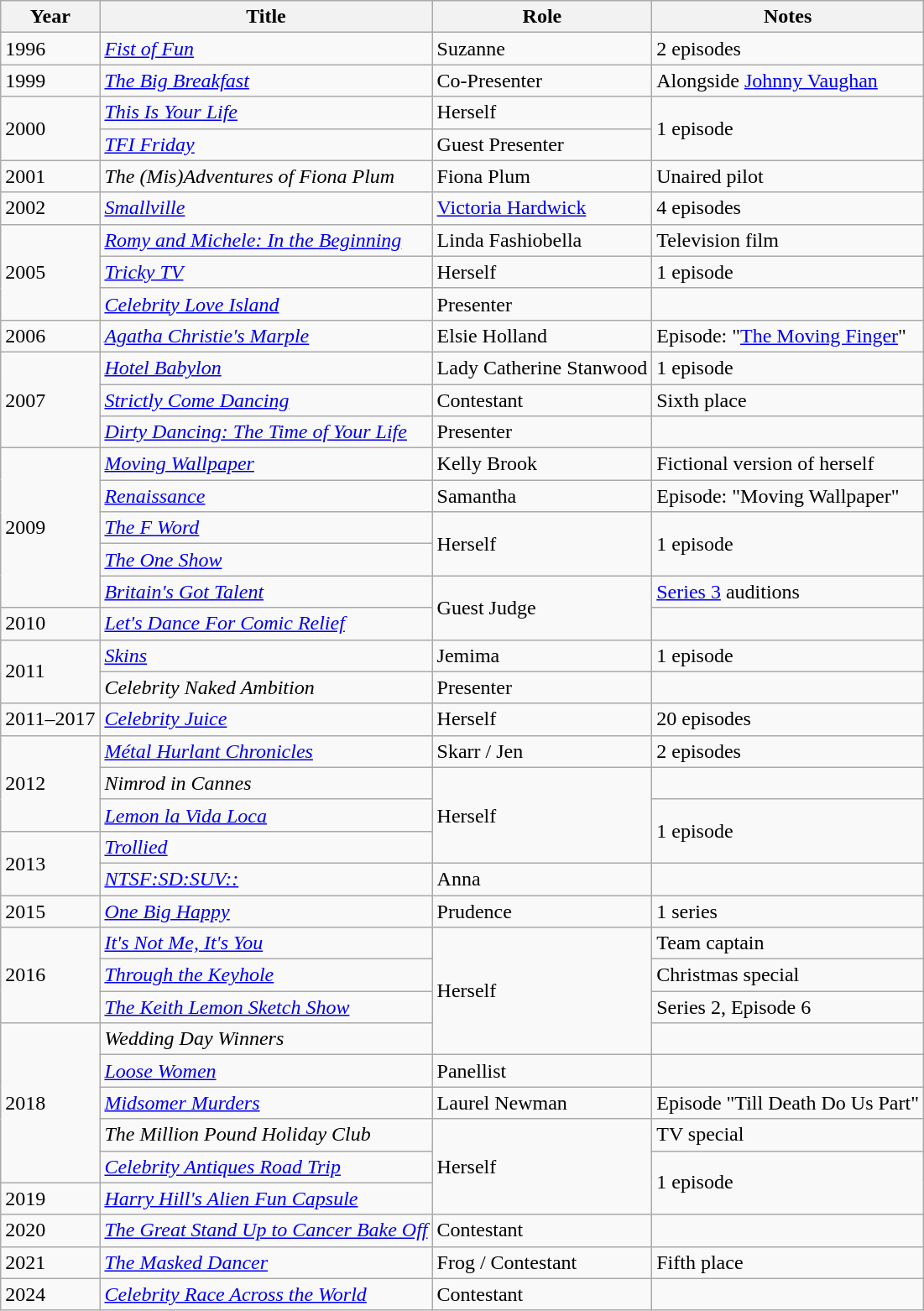<table class="wikitable">
<tr>
<th>Year</th>
<th>Title</th>
<th>Role</th>
<th>Notes</th>
</tr>
<tr>
<td>1996</td>
<td><em><a href='#'>Fist of Fun</a></em></td>
<td>Suzanne</td>
<td>2 episodes</td>
</tr>
<tr>
<td>1999</td>
<td><em><a href='#'>The Big Breakfast</a></em></td>
<td>Co-Presenter</td>
<td>Alongside <a href='#'>Johnny Vaughan</a></td>
</tr>
<tr>
<td rowspan="2">2000</td>
<td><a href='#'><em>This Is Your Life</em></a></td>
<td>Herself</td>
<td rowspan="2">1 episode</td>
</tr>
<tr>
<td><em><a href='#'>TFI Friday</a></em></td>
<td>Guest Presenter</td>
</tr>
<tr>
<td>2001</td>
<td><em>The (Mis)Adventures of Fiona Plum</em></td>
<td>Fiona Plum</td>
<td>Unaired pilot</td>
</tr>
<tr>
<td>2002</td>
<td><em><a href='#'>Smallville</a></em></td>
<td><a href='#'>Victoria Hardwick</a></td>
<td>4 episodes</td>
</tr>
<tr>
<td rowspan="3">2005</td>
<td><em><a href='#'>Romy and Michele: In the Beginning</a></em></td>
<td>Linda Fashiobella</td>
<td>Television film</td>
</tr>
<tr>
<td><em><a href='#'>Tricky TV</a></em></td>
<td>Herself</td>
<td>1 episode</td>
</tr>
<tr>
<td><em><a href='#'>Celebrity Love Island</a></em></td>
<td>Presenter</td>
<td></td>
</tr>
<tr>
<td>2006</td>
<td><em><a href='#'>Agatha Christie's Marple</a></em></td>
<td>Elsie Holland</td>
<td>Episode: "<a href='#'>The Moving Finger</a>"</td>
</tr>
<tr>
<td rowspan="3">2007</td>
<td><em><a href='#'>Hotel Babylon</a></em></td>
<td>Lady Catherine Stanwood</td>
<td>1 episode</td>
</tr>
<tr>
<td><em><a href='#'>Strictly Come Dancing</a></em></td>
<td>Contestant</td>
<td>Sixth place</td>
</tr>
<tr>
<td><em><a href='#'>Dirty Dancing: The Time of Your Life</a></em></td>
<td>Presenter</td>
<td></td>
</tr>
<tr>
<td rowspan="5">2009</td>
<td><em><a href='#'>Moving Wallpaper</a></em></td>
<td>Kelly Brook</td>
<td>Fictional version of herself</td>
</tr>
<tr>
<td><a href='#'><em>Renaissance</em></a></td>
<td>Samantha</td>
<td>Episode: "Moving Wallpaper"</td>
</tr>
<tr>
<td><a href='#'><em>The F Word</em></a></td>
<td rowspan="2">Herself</td>
<td rowspan="2">1 episode</td>
</tr>
<tr>
<td><em><a href='#'>The One Show</a></em></td>
</tr>
<tr>
<td><em><a href='#'>Britain's Got Talent</a></em></td>
<td rowspan="2">Guest Judge</td>
<td><a href='#'>Series 3</a> auditions</td>
</tr>
<tr>
<td>2010</td>
<td><em><a href='#'>Let's Dance For Comic Relief</a></em></td>
<td></td>
</tr>
<tr>
<td rowspan="2">2011</td>
<td><em><a href='#'>Skins</a></em></td>
<td>Jemima</td>
<td>1 episode</td>
</tr>
<tr>
<td><em>Celebrity Naked Ambition</em></td>
<td>Presenter</td>
<td></td>
</tr>
<tr>
<td>2011–2017</td>
<td><em><a href='#'>Celebrity Juice</a></em></td>
<td>Herself</td>
<td>20 episodes</td>
</tr>
<tr>
<td rowspan="3">2012</td>
<td><em><a href='#'>Métal Hurlant Chronicles</a></em></td>
<td>Skarr / Jen</td>
<td>2 episodes</td>
</tr>
<tr>
<td><em>Nimrod in Cannes</em></td>
<td rowspan="3">Herself</td>
<td></td>
</tr>
<tr>
<td><em><a href='#'>Lemon la Vida Loca</a></em></td>
<td rowspan="2">1 episode</td>
</tr>
<tr>
<td rowspan="2">2013</td>
<td><em><a href='#'>Trollied</a></em></td>
</tr>
<tr>
<td><em><a href='#'>NTSF:SD:SUV::</a></em></td>
<td>Anna</td>
<td></td>
</tr>
<tr>
<td>2015</td>
<td><em><a href='#'>One Big Happy</a></em></td>
<td>Prudence</td>
<td>1 series</td>
</tr>
<tr>
<td rowspan="3">2016</td>
<td><em><a href='#'>It's Not Me, It's You</a></em></td>
<td rowspan="4">Herself</td>
<td>Team captain</td>
</tr>
<tr>
<td><em><a href='#'>Through the Keyhole</a></em></td>
<td>Christmas special</td>
</tr>
<tr>
<td><em><a href='#'>The Keith Lemon Sketch Show</a></em></td>
<td>Series 2, Episode 6</td>
</tr>
<tr>
<td rowspan="5">2018</td>
<td><em>Wedding Day Winners</em></td>
<td></td>
</tr>
<tr>
<td><em><a href='#'>Loose Women</a></em></td>
<td>Panellist</td>
<td></td>
</tr>
<tr>
<td><em><a href='#'>Midsomer Murders</a></em></td>
<td>Laurel Newman</td>
<td>Episode "Till Death Do Us Part"</td>
</tr>
<tr>
<td><em>The Million Pound Holiday Club</em></td>
<td rowspan="3">Herself</td>
<td>TV special</td>
</tr>
<tr>
<td><em><a href='#'>Celebrity Antiques Road Trip</a></em></td>
<td rowspan="2">1 episode</td>
</tr>
<tr>
<td>2019</td>
<td><em><a href='#'>Harry Hill's Alien Fun Capsule</a></em></td>
</tr>
<tr>
<td>2020</td>
<td><em><a href='#'>The Great Stand Up to Cancer Bake Off</a></em></td>
<td>Contestant</td>
<td></td>
</tr>
<tr>
<td>2021</td>
<td><em><a href='#'>The Masked Dancer</a></em></td>
<td>Frog / Contestant</td>
<td>Fifth place</td>
</tr>
<tr>
<td>2024</td>
<td><em><a href='#'>Celebrity Race Across the World</a></em></td>
<td>Contestant</td>
<td></td>
</tr>
</table>
